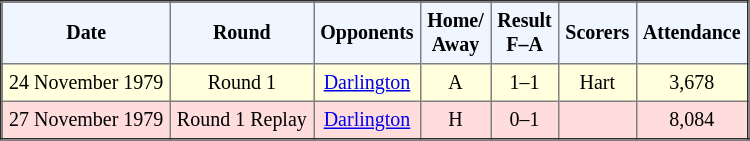<table border="2" cellpadding="4" style="border-collapse:collapse; text-align:center; font-size:smaller;">
<tr style="background:#f0f6ff;">
<th><strong>Date</strong></th>
<th><strong>Round</strong></th>
<th><strong>Opponents</strong></th>
<th><strong>Home/<br>Away</strong></th>
<th><strong>Result<br>F–A</strong></th>
<th><strong>Scorers</strong></th>
<th><strong>Attendance</strong></th>
</tr>
<tr bgcolor="#ffffdd">
<td>24 November 1979</td>
<td>Round 1</td>
<td><a href='#'>Darlington</a></td>
<td>A</td>
<td>1–1</td>
<td>Hart</td>
<td>3,678</td>
</tr>
<tr bgcolor="#ffdddd">
<td>27 November 1979</td>
<td>Round 1 Replay</td>
<td><a href='#'>Darlington</a></td>
<td>H</td>
<td>0–1</td>
<td></td>
<td>8,084</td>
</tr>
</table>
